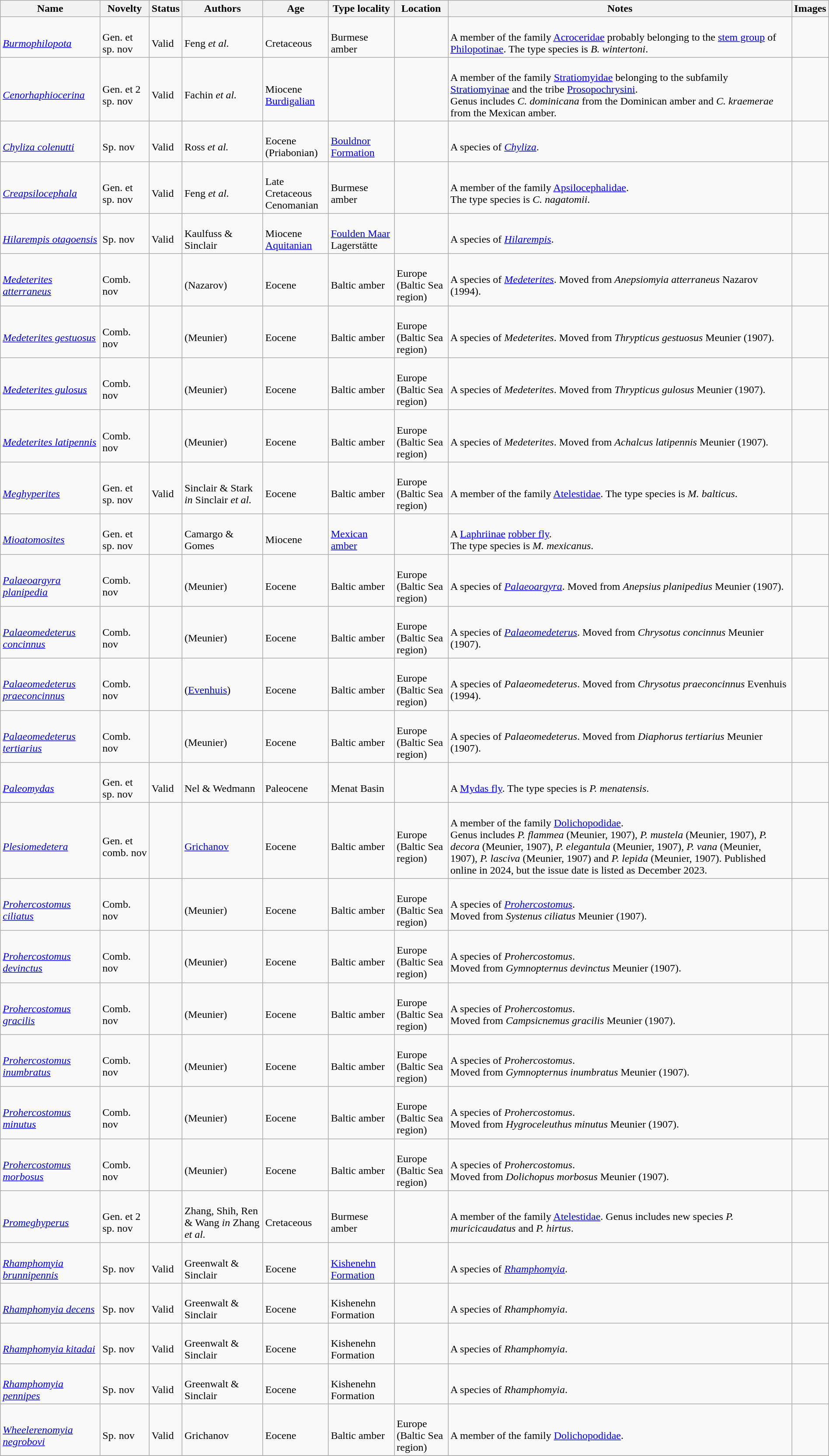<table class="wikitable sortable" align="center" width="100%">
<tr>
<th>Name</th>
<th>Novelty</th>
<th>Status</th>
<th>Authors</th>
<th>Age</th>
<th>Type locality</th>
<th>Location</th>
<th>Notes</th>
<th>Images</th>
</tr>
<tr>
<td><br><em><a href='#'>Burmophilopota</a></em></td>
<td><br>Gen. et sp. nov</td>
<td><br>Valid</td>
<td><br>Feng <em>et al.</em></td>
<td><br>Cretaceous</td>
<td><br>Burmese amber</td>
<td><br></td>
<td><br>A member of the family <a href='#'>Acroceridae</a> probably belonging to the <a href='#'>stem group</a> of <a href='#'>Philopotinae</a>. The type species is <em>B. wintertoni</em>.</td>
<td></td>
</tr>
<tr>
<td><br><em><a href='#'>Cenorhaphiocerina</a></em></td>
<td><br>Gen. et 2 sp. nov</td>
<td><br>Valid</td>
<td><br>Fachin <em>et al.</em></td>
<td><br>Miocene<br><a href='#'>Burdigalian</a></td>
<td></td>
<td><br><br>
</td>
<td><br>A member of the family <a href='#'>Stratiomyidae</a> belonging to the subfamily <a href='#'>Stratiomyinae</a> and the tribe <a href='#'>Prosopochrysini</a>.<br>Genus includes <em>C. dominicana</em> from the Dominican amber and <em>C. kraemerae</em> from the Mexican amber.</td>
<td></td>
</tr>
<tr>
<td><br><em><a href='#'>Chyliza colenutti</a></em></td>
<td><br>Sp. nov</td>
<td><br>Valid</td>
<td><br>Ross <em>et al.</em></td>
<td><br>Eocene (Priabonian)</td>
<td><br><a href='#'>Bouldnor Formation</a></td>
<td><br></td>
<td><br>A species of <em><a href='#'>Chyliza</a></em>.</td>
<td></td>
</tr>
<tr>
<td><br><em><a href='#'>Creapsilocephala</a></em></td>
<td><br>Gen. et sp. nov</td>
<td><br>Valid</td>
<td><br>Feng <em>et al.</em></td>
<td><br>Late Cretaceous<br>Cenomanian</td>
<td><br>Burmese amber</td>
<td><br></td>
<td><br>A member of the family <a href='#'>Apsilocephalidae</a>.<br>The type species is <em>C. nagatomii</em>.</td>
<td></td>
</tr>
<tr>
<td><br><em><a href='#'>Hilarempis otagoensis</a></em></td>
<td><br>Sp. nov</td>
<td><br>Valid</td>
<td><br>Kaulfuss & Sinclair</td>
<td><br>Miocene<br><a href='#'>Aquitanian</a></td>
<td><br><a href='#'>Foulden Maar</a> Lagerstätte</td>
<td><br></td>
<td><br>A species of <em><a href='#'>Hilarempis</a></em>.</td>
<td></td>
</tr>
<tr>
<td><br><em><a href='#'>Medeterites atterraneus</a></em></td>
<td><br>Comb. nov</td>
<td></td>
<td><br>(Nazarov)</td>
<td><br>Eocene</td>
<td><br>Baltic amber</td>
<td><br>Europe<br>(Baltic Sea region)</td>
<td><br>A species of <em><a href='#'>Medeterites</a></em>. Moved from <em>Anepsiomyia atterraneus</em> Nazarov (1994).</td>
<td></td>
</tr>
<tr>
<td><br><em><a href='#'>Medeterites gestuosus</a></em></td>
<td><br>Comb. nov</td>
<td></td>
<td><br>(Meunier)</td>
<td><br>Eocene</td>
<td><br>Baltic amber</td>
<td><br>Europe<br>(Baltic Sea region)</td>
<td><br>A species of <em>Medeterites</em>. Moved from <em>Thrypticus gestuosus</em> Meunier (1907).</td>
<td></td>
</tr>
<tr>
<td><br><em><a href='#'>Medeterites gulosus</a></em></td>
<td><br>Comb. nov</td>
<td></td>
<td><br>(Meunier)</td>
<td><br>Eocene</td>
<td><br>Baltic amber</td>
<td><br>Europe<br>(Baltic Sea region)</td>
<td><br>A species of <em>Medeterites</em>. Moved from <em>Thrypticus gulosus</em> Meunier (1907).</td>
<td></td>
</tr>
<tr>
<td><br><em><a href='#'>Medeterites latipennis</a></em></td>
<td><br>Comb. nov</td>
<td></td>
<td><br>(Meunier)</td>
<td><br>Eocene</td>
<td><br>Baltic amber</td>
<td><br>Europe<br>(Baltic Sea region)</td>
<td><br>A species of <em>Medeterites</em>. Moved from <em>Achalcus latipennis</em> Meunier (1907).</td>
<td></td>
</tr>
<tr>
<td><br><em><a href='#'>Meghyperites</a></em></td>
<td><br>Gen. et sp. nov</td>
<td><br>Valid</td>
<td><br>Sinclair & Stark <em>in</em> Sinclair <em>et al.</em></td>
<td><br>Eocene</td>
<td><br>Baltic amber</td>
<td><br>Europe<br>(Baltic Sea region)</td>
<td><br>A member of the family <a href='#'>Atelestidae</a>. The type species is <em>M. balticus</em>.</td>
<td></td>
</tr>
<tr>
<td><br><em><a href='#'>Mioatomosites</a></em></td>
<td><br>Gen. et sp. nov</td>
<td></td>
<td><br>Camargo & Gomes</td>
<td><br>Miocene</td>
<td><br><a href='#'>Mexican amber</a></td>
<td><br></td>
<td><br>A <a href='#'>Laphriinae</a> <a href='#'>robber fly</a>.<br> The type species is <em>M. mexicanus</em>.</td>
<td></td>
</tr>
<tr>
<td><br><em><a href='#'>Palaeoargyra planipedia</a></em></td>
<td><br>Comb. nov</td>
<td></td>
<td><br>(Meunier)</td>
<td><br>Eocene</td>
<td><br>Baltic amber</td>
<td><br>Europe<br>(Baltic Sea region)</td>
<td><br>A species of <em><a href='#'>Palaeoargyra</a></em>. Moved from <em>Anepsius planipedius</em> Meunier (1907).</td>
<td></td>
</tr>
<tr>
<td><br><em><a href='#'>Palaeomedeterus concinnus</a></em></td>
<td><br>Comb. nov</td>
<td></td>
<td><br>(Meunier)</td>
<td><br>Eocene</td>
<td><br>Baltic amber</td>
<td><br>Europe<br>(Baltic Sea region)</td>
<td><br>A species of <em><a href='#'>Palaeomedeterus</a></em>. Moved from <em>Chrysotus concinnus</em> Meunier (1907).</td>
<td></td>
</tr>
<tr>
<td><br><em><a href='#'>Palaeomedeterus praeconcinnus</a></em></td>
<td><br>Comb. nov</td>
<td></td>
<td><br>(<a href='#'>Evenhuis</a>)</td>
<td><br>Eocene</td>
<td><br>Baltic amber</td>
<td><br>Europe<br>(Baltic Sea region)</td>
<td><br>A species of <em>Palaeomedeterus</em>. Moved from <em>Chrysotus praeconcinnus</em> Evenhuis (1994).</td>
<td></td>
</tr>
<tr>
<td><br><em><a href='#'>Palaeomedeterus tertiarius</a></em></td>
<td><br>Comb. nov</td>
<td></td>
<td><br>(Meunier)</td>
<td><br>Eocene</td>
<td><br>Baltic amber</td>
<td><br>Europe<br>(Baltic Sea region)</td>
<td><br>A species of <em>Palaeomedeterus</em>. Moved from <em>Diaphorus tertiarius</em> Meunier (1907).</td>
<td></td>
</tr>
<tr>
<td><br><em><a href='#'>Paleomydas</a></em></td>
<td><br>Gen. et sp. nov</td>
<td><br>Valid</td>
<td><br>Nel & Wedmann</td>
<td><br>Paleocene</td>
<td><br>Menat Basin</td>
<td><br></td>
<td><br>A <a href='#'>Mydas fly</a>. The type species is <em>P. menatensis</em>.</td>
<td></td>
</tr>
<tr>
<td><br><em><a href='#'>Plesiomedetera</a></em></td>
<td><br>Gen. et comb. nov</td>
<td></td>
<td><br><a href='#'>Grichanov</a></td>
<td><br>Eocene</td>
<td><br>Baltic amber</td>
<td><br>Europe<br>(Baltic Sea region)</td>
<td><br>A member of the family <a href='#'>Dolichopodidae</a>.<br>Genus includes <em>P. flammea</em> (Meunier, 1907), <em>P. mustela</em> (Meunier, 1907), <em>P. decora</em> (Meunier, 1907), <em>P. elegantula</em> (Meunier, 1907), <em>P. vana</em> (Meunier, 1907), <em>P. lasciva</em> (Meunier, 1907) and <em>P. lepida</em> (Meunier, 1907). Published online in 2024, but the issue date is listed as December 2023.</td>
<td></td>
</tr>
<tr>
<td><br><em><a href='#'>Prohercostomus ciliatus</a></em></td>
<td><br>Comb. nov</td>
<td></td>
<td><br>(Meunier)</td>
<td><br>Eocene</td>
<td><br>Baltic amber</td>
<td><br>Europe<br>(Baltic Sea region)</td>
<td><br>A species of <em><a href='#'>Prohercostomus</a></em>.<br>Moved from <em>Systenus ciliatus</em> Meunier (1907).</td>
<td></td>
</tr>
<tr>
<td><br><em><a href='#'>Prohercostomus devinctus</a></em></td>
<td><br>Comb. nov</td>
<td></td>
<td><br>(Meunier)</td>
<td><br>Eocene</td>
<td><br>Baltic amber</td>
<td><br>Europe<br>(Baltic Sea region)</td>
<td><br>A species of <em>Prohercostomus</em>.<br>Moved from <em>Gymnopternus devinctus</em> Meunier (1907).</td>
<td></td>
</tr>
<tr>
<td><br><em><a href='#'>Prohercostomus gracilis</a></em></td>
<td><br>Comb. nov</td>
<td></td>
<td><br>(Meunier)</td>
<td><br>Eocene</td>
<td><br>Baltic amber</td>
<td><br>Europe<br>(Baltic Sea region)</td>
<td><br>A species of <em>Prohercostomus</em>.<br>Moved from <em>Campsicnemus gracilis</em> Meunier (1907).</td>
<td></td>
</tr>
<tr>
<td><br><em><a href='#'>Prohercostomus inumbratus</a></em></td>
<td><br>Comb. nov</td>
<td></td>
<td><br>(Meunier)</td>
<td><br>Eocene</td>
<td><br>Baltic amber</td>
<td><br>Europe<br>(Baltic Sea region)</td>
<td><br>A species of <em>Prohercostomus</em>.<br>Moved from <em>Gymnopternus inumbratus</em> Meunier (1907).</td>
<td></td>
</tr>
<tr>
<td><br><em><a href='#'>Prohercostomus minutus</a></em></td>
<td><br>Comb. nov</td>
<td></td>
<td><br>(Meunier)</td>
<td><br>Eocene</td>
<td><br>Baltic amber</td>
<td><br>Europe<br>(Baltic Sea region)</td>
<td><br>A species of <em>Prohercostomus</em>.<br>Moved from <em>Hygroceleuthus minutus</em> Meunier (1907).</td>
<td></td>
</tr>
<tr>
<td><br><em><a href='#'>Prohercostomus morbosus</a></em></td>
<td><br>Comb. nov</td>
<td></td>
<td><br>(Meunier)</td>
<td><br>Eocene</td>
<td><br>Baltic amber</td>
<td><br>Europe<br>(Baltic Sea region)</td>
<td><br>A species of <em>Prohercostomus</em>.<br>Moved from <em>Dolichopus morbosus</em> Meunier (1907).</td>
<td></td>
</tr>
<tr>
<td><br><em><a href='#'>Promeghyperus</a></em></td>
<td><br>Gen. et 2 sp. nov</td>
<td></td>
<td><br>Zhang, Shih, Ren & Wang <em>in</em> Zhang <em>et al.</em></td>
<td><br>Cretaceous</td>
<td><br>Burmese amber</td>
<td><br></td>
<td><br>A member of the family <a href='#'>Atelestidae</a>. Genus includes new species <em>P. muricicaudatus</em> and <em>P. hirtus</em>.</td>
<td></td>
</tr>
<tr>
<td><br><em><a href='#'>Rhamphomyia brunnipennis</a></em></td>
<td><br>Sp. nov</td>
<td><br>Valid</td>
<td><br>Greenwalt & Sinclair</td>
<td><br>Eocene</td>
<td><br><a href='#'>Kishenehn Formation</a></td>
<td><br></td>
<td><br>A species of <em><a href='#'>Rhamphomyia</a></em>.</td>
<td></td>
</tr>
<tr>
<td><br><em><a href='#'>Rhamphomyia decens</a></em></td>
<td><br>Sp. nov</td>
<td><br>Valid</td>
<td><br>Greenwalt & Sinclair</td>
<td><br>Eocene</td>
<td><br>Kishenehn Formation</td>
<td><br></td>
<td><br>A species of <em>Rhamphomyia</em>.</td>
<td></td>
</tr>
<tr>
<td><br><em><a href='#'>Rhamphomyia kitadai</a></em></td>
<td><br>Sp. nov</td>
<td><br>Valid</td>
<td><br>Greenwalt & Sinclair</td>
<td><br>Eocene</td>
<td><br>Kishenehn Formation</td>
<td><br></td>
<td><br>A species of <em>Rhamphomyia</em>.</td>
<td></td>
</tr>
<tr>
<td><br><em><a href='#'>Rhamphomyia pennipes</a></em></td>
<td><br>Sp. nov</td>
<td><br>Valid</td>
<td><br>Greenwalt & Sinclair</td>
<td><br>Eocene</td>
<td><br>Kishenehn Formation</td>
<td><br></td>
<td><br>A species of <em>Rhamphomyia</em>.</td>
<td></td>
</tr>
<tr>
<td><br><em><a href='#'>Wheelerenomyia negrobovi</a></em></td>
<td><br>Sp. nov</td>
<td><br>Valid</td>
<td><br>Grichanov</td>
<td><br>Eocene</td>
<td><br>Baltic amber</td>
<td><br>Europe<br>(Baltic Sea region)</td>
<td><br>A member of the family <a href='#'>Dolichopodidae</a>.</td>
<td></td>
</tr>
<tr>
</tr>
</table>
